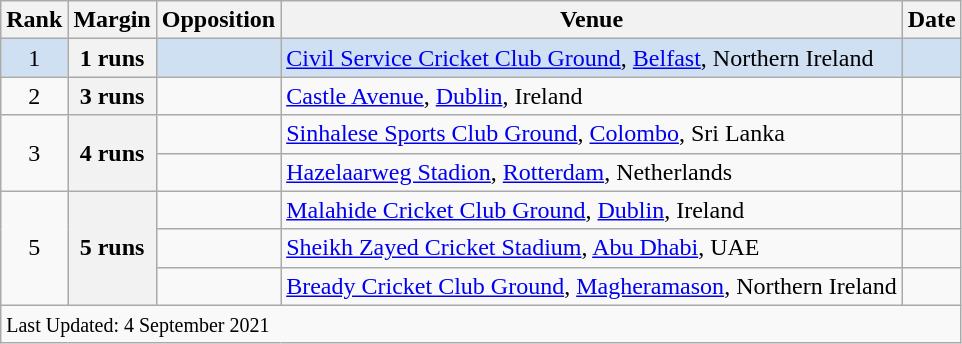<table class="wikitable plainrowheaders sortable">
<tr>
<th scope=col>Rank</th>
<th scope=col>Margin</th>
<th scope=col>Opposition</th>
<th scope=col>Venue</th>
<th scope=col>Date</th>
</tr>
<tr bgcolor=#cee0f2>
<td align=center>1</td>
<th scope=row style=text-align:center;>1 runs</th>
<td></td>
<td><a href='#'>Civil Service Cricket Club Ground</a>, <a href='#'>Belfast</a>, Northern Ireland</td>
<td></td>
</tr>
<tr>
<td align=center>2</td>
<th scope=row style=text-align:center;>3 runs</th>
<td></td>
<td><a href='#'>Castle Avenue</a>, <a href='#'>Dublin</a>, Ireland</td>
<td></td>
</tr>
<tr>
<td align=center rowspan=2>3</td>
<th scope=row style=text-align:center rowspan=2>4 runs</th>
<td></td>
<td><a href='#'>Sinhalese Sports Club Ground</a>, <a href='#'>Colombo</a>, Sri Lanka</td>
<td></td>
</tr>
<tr>
<td></td>
<td><a href='#'>Hazelaarweg Stadion</a>, <a href='#'>Rotterdam</a>, Netherlands</td>
<td></td>
</tr>
<tr>
<td align=center rowspan=3>5</td>
<th scope=row style=text-align:center rowspan=3>5 runs</th>
<td></td>
<td><a href='#'>Malahide Cricket Club Ground</a>, <a href='#'>Dublin</a>, Ireland</td>
<td></td>
</tr>
<tr>
<td></td>
<td><a href='#'>Sheikh Zayed Cricket Stadium</a>, <a href='#'>Abu Dhabi</a>, UAE</td>
<td></td>
</tr>
<tr>
<td></td>
<td><a href='#'>Bready Cricket Club Ground</a>, <a href='#'>Magheramason</a>, Northern Ireland</td>
<td></td>
</tr>
<tr class=sortbottom>
<td colspan=5><small>Last Updated: 4 September 2021</small></td>
</tr>
</table>
